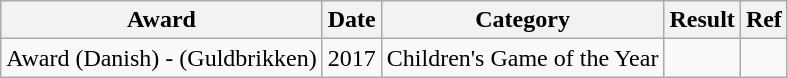<table class="wikitable">
<tr>
<th>Award</th>
<th>Date</th>
<th>Category</th>
<th>Result</th>
<th>Ref</th>
</tr>
<tr>
<td> Award (Danish) - (Guldbrikken)</td>
<td>2017</td>
<td>Children's Game of the Year</td>
<td></td>
<td></td>
</tr>
</table>
